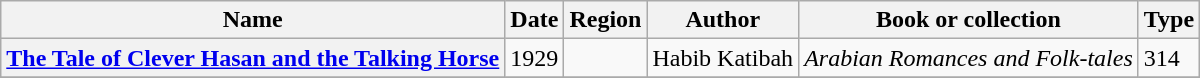<table class="wikitable sortable">
<tr>
<th scope="col">Name</th>
<th scope="col">Date</th>
<th scope="col">Region</th>
<th scope="col">Author</th>
<th scope="col">Book or collection</th>
<th scope="col">Type</th>
</tr>
<tr>
<th><a href='#'>The Tale of Clever Hasan and the Talking Horse</a></th>
<td>1929</td>
<td></td>
<td>Habib Katibah</td>
<td><em>Arabian Romances and Folk-tales</em></td>
<td>314</td>
</tr>
<tr>
</tr>
</table>
